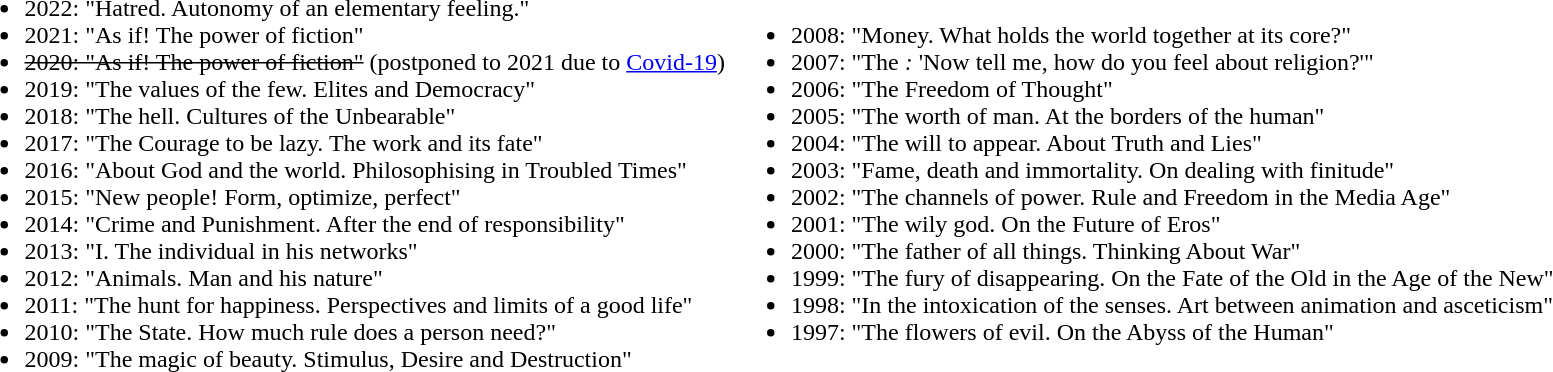<table>
<tr>
<td><br><ul><li>2022: "Hatred. Autonomy of an elementary feeling."</li><li>2021: "As if! The power of fiction"</li><li><s>2020: "As if! The power of fiction"</s> (postponed to 2021 due to <a href='#'>Covid-19</a>)</li><li>2019: "The values of the few. Elites and Democracy"</li><li>2018: "The hell. Cultures of the Unbearable"</li><li>2017: "The Courage to be lazy. The work and its fate"</li><li>2016: "About God and the world. Philosophising in Troubled Times"</li><li>2015: "New people! Form, optimize, perfect"</li><li>2014: "Crime and Punishment. After the end of responsibility"</li><li>2013: "I. The individual in his networks"</li><li>2012: "Animals. Man and his nature"</li><li>2011: "The hunt for happiness. Perspectives and limits of a good life"</li><li>2010: "The State. How much rule does a person need?"</li><li>2009: "The magic of beauty. Stimulus, Desire and Destruction"</li></ul></td>
<td><br><ul><li>2008: "Money. What holds the world together at its core?"</li><li>2007: "The <em>:</em> 'Now tell me, how do you feel about religion?'"</li><li>2006: "The Freedom of Thought"</li><li>2005: "The worth of man. At the borders of the human"</li><li>2004: "The will to appear. About Truth and Lies"</li><li>2003: "Fame, death and immortality. On dealing with finitude"</li><li>2002: "The channels of power. Rule and Freedom in the Media Age"</li><li>2001: "The wily god. On the Future of Eros"</li><li>2000: "The father of all things. Thinking About War"</li><li>1999: "The fury of disappearing. On the Fate of the Old in the Age of the New"</li><li>1998: "In the intoxication of the senses. Art between animation and asceticism"</li><li>1997: "The flowers of evil. On the Abyss of the Human"</li></ul></td>
</tr>
</table>
